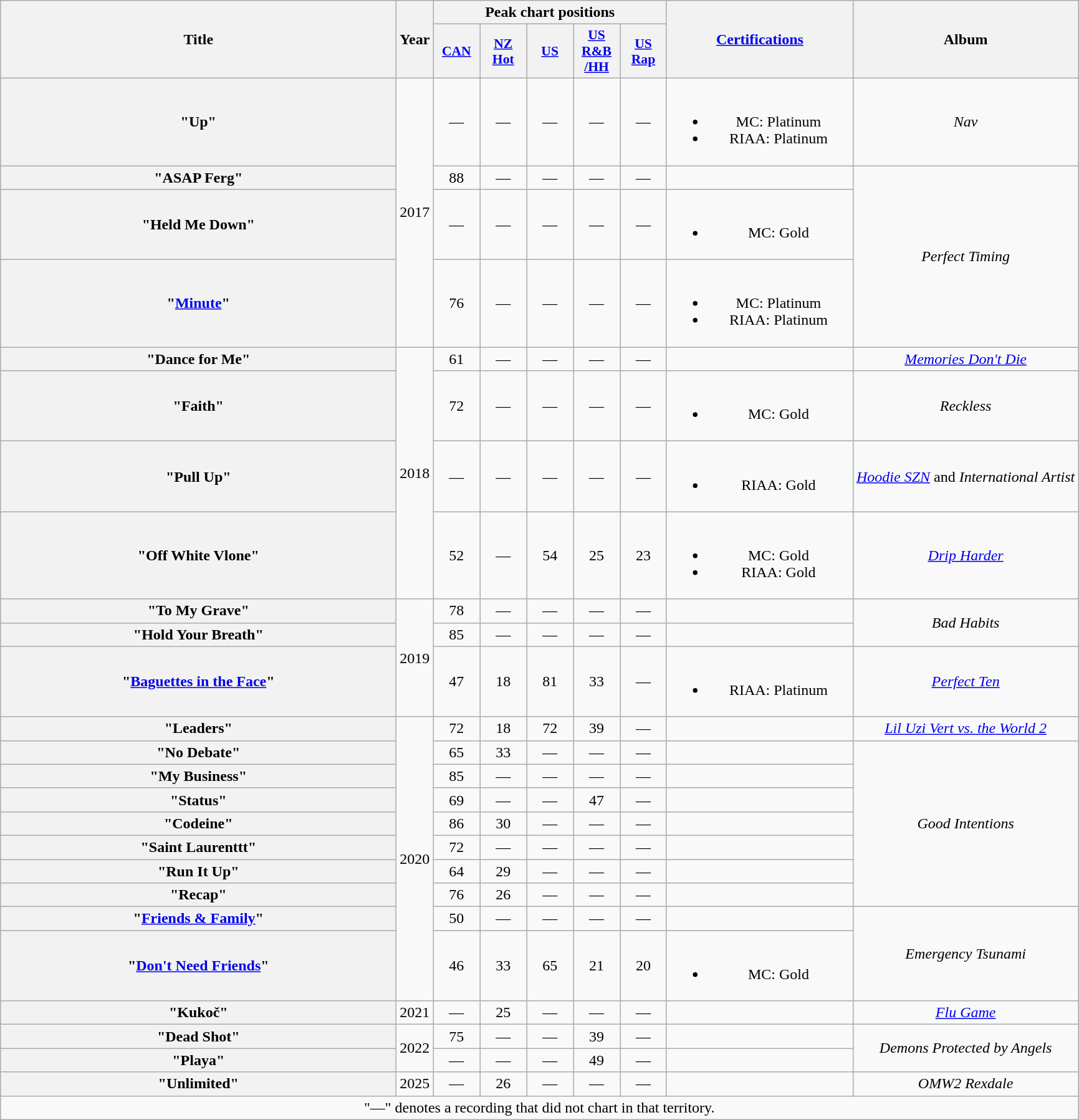<table class="wikitable plainrowheaders" style="text-align:center;">
<tr>
<th rowspan="2" style="width:26em;">Title</th>
<th rowspan="2">Year</th>
<th colspan="5">Peak chart positions</th>
<th scope="col" rowspan="2" style="width:12em;"><a href='#'>Certifications</a></th>
<th rowspan="2">Album</th>
</tr>
<tr>
<th scope="col" style="width:3em;font-size:90%;"><a href='#'>CAN</a><br></th>
<th scope="col" style="width:3em;font-size:90%;"><a href='#'>NZ<br>Hot</a><br></th>
<th scope="col" style="width:3em;font-size:90%;"><a href='#'>US</a><br></th>
<th scope="col" style="width:3em;font-size:90%;"><a href='#'>US<br>R&B<br>/HH</a><br></th>
<th scope="col" style="width:3em;font-size:90%;"><a href='#'>US<br>Rap</a><br></th>
</tr>
<tr>
<th scope="row">"Up"</th>
<td rowspan="4">2017</td>
<td>—</td>
<td>—</td>
<td>—</td>
<td>—</td>
<td>—</td>
<td><br><ul><li>MC: Platinum</li><li>RIAA: Platinum</li></ul></td>
<td><em>Nav</em></td>
</tr>
<tr>
<th scope="row">"ASAP Ferg"<br></th>
<td>88</td>
<td>—</td>
<td>—</td>
<td>—</td>
<td>—</td>
<td></td>
<td rowspan="3"><em>Perfect Timing</em></td>
</tr>
<tr>
<th scope="row">"Held Me Down"<br></th>
<td>—</td>
<td>—</td>
<td>—</td>
<td>—</td>
<td>—</td>
<td><br><ul><li>MC: Gold</li></ul></td>
</tr>
<tr>
<th scope="row">"<a href='#'>Minute</a>"<br></th>
<td>76</td>
<td>—</td>
<td>—</td>
<td>—</td>
<td>—</td>
<td><br><ul><li>MC: Platinum</li><li>RIAA: Platinum</li></ul></td>
</tr>
<tr>
<th scope="row">"Dance for Me"<br></th>
<td rowspan="4">2018</td>
<td>61</td>
<td>—</td>
<td>—</td>
<td>—</td>
<td>—</td>
<td></td>
<td><em><a href='#'>Memories Don't Die</a></em></td>
</tr>
<tr>
<th scope="row">"Faith"<br></th>
<td>72</td>
<td>—</td>
<td>—</td>
<td>—</td>
<td>—</td>
<td><br><ul><li>MC: Gold</li></ul></td>
<td><em>Reckless</em></td>
</tr>
<tr>
<th scope="row">"Pull Up"<br></th>
<td>—</td>
<td>—</td>
<td>—</td>
<td>—</td>
<td>—</td>
<td><br><ul><li>RIAA: Gold</li></ul></td>
<td><em><a href='#'>Hoodie SZN</a></em> and <em>International Artist</em></td>
</tr>
<tr>
<th scope="row">"Off White Vlone"<br></th>
<td>52</td>
<td>—</td>
<td>54</td>
<td>25</td>
<td>23</td>
<td><br><ul><li>MC: Gold</li><li>RIAA: Gold</li></ul></td>
<td><em><a href='#'>Drip Harder</a></em></td>
</tr>
<tr>
<th scope="row">"To My Grave"</th>
<td rowspan="3">2019</td>
<td>78</td>
<td>—</td>
<td>—</td>
<td>—</td>
<td>—</td>
<td></td>
<td rowspan="2"><em>Bad Habits</em></td>
</tr>
<tr>
<th scope="row">"Hold Your Breath"<br></th>
<td>85</td>
<td>—</td>
<td>—</td>
<td>—</td>
<td>—</td>
<td></td>
</tr>
<tr>
<th scope="row">"<a href='#'>Baguettes in the Face</a>"<br></th>
<td>47</td>
<td>18</td>
<td>81</td>
<td>33</td>
<td>—</td>
<td><br><ul><li>RIAA: Platinum</li></ul></td>
<td><em><a href='#'>Perfect Ten</a></em></td>
</tr>
<tr>
<th scope="row">"Leaders"<br></th>
<td rowspan="10">2020</td>
<td>72</td>
<td>18</td>
<td>72</td>
<td>39</td>
<td>—</td>
<td></td>
<td><em><a href='#'>Lil Uzi Vert vs. the World 2</a></em></td>
</tr>
<tr>
<th scope="row">"No Debate"<br></th>
<td>65</td>
<td>33</td>
<td>—</td>
<td>—</td>
<td>—</td>
<td></td>
<td rowspan="7"><em>Good Intentions</em></td>
</tr>
<tr>
<th scope="row">"My Business"<br></th>
<td>85</td>
<td>—</td>
<td>—</td>
<td>—</td>
<td>—</td>
<td></td>
</tr>
<tr>
<th scope="row">"Status"<br></th>
<td>69</td>
<td>—</td>
<td>—</td>
<td>47</td>
<td>—</td>
<td></td>
</tr>
<tr>
<th scope="row">"Codeine"<br></th>
<td>86</td>
<td>30</td>
<td>—</td>
<td>—</td>
<td>—</td>
<td></td>
</tr>
<tr>
<th scope="row">"Saint Laurenttt"</th>
<td>72</td>
<td>—</td>
<td>—</td>
<td>—</td>
<td>—</td>
<td></td>
</tr>
<tr>
<th scope="row">"Run It Up"<br></th>
<td>64</td>
<td>29</td>
<td>—</td>
<td>—</td>
<td>—</td>
<td></td>
</tr>
<tr>
<th scope="row">"Recap"<br></th>
<td>76</td>
<td>26</td>
<td>—</td>
<td>—</td>
<td>—</td>
<td></td>
</tr>
<tr>
<th scope="row">"<a href='#'>Friends & Family</a>"</th>
<td>50</td>
<td>—</td>
<td>—</td>
<td>—</td>
<td>—</td>
<td></td>
<td rowspan="2"><em>Emergency Tsunami</em></td>
</tr>
<tr>
<th scope="row">"<a href='#'>Don't Need Friends</a>"<br></th>
<td>46</td>
<td>33</td>
<td>65</td>
<td>21</td>
<td>20</td>
<td><br><ul><li>MC: Gold</li></ul></td>
</tr>
<tr>
<th scope="row">"Kukoč"<br></th>
<td>2021</td>
<td>—</td>
<td>25</td>
<td>—</td>
<td>—</td>
<td>—</td>
<td></td>
<td><em><a href='#'>Flu Game</a></em></td>
</tr>
<tr>
<th scope="row">"Dead Shot"<br></th>
<td rowspan="2">2022</td>
<td>75</td>
<td>—</td>
<td>—</td>
<td>39</td>
<td>—</td>
<td></td>
<td rowspan="2"><em>Demons Protected by Angels</em></td>
</tr>
<tr>
<th scope="row">"Playa"<br></th>
<td>—</td>
<td>—</td>
<td>—</td>
<td>49</td>
<td>—</td>
<td></td>
</tr>
<tr>
<th scope="row">"Unlimited"<br></th>
<td>2025</td>
<td>—</td>
<td>26</td>
<td>—</td>
<td>—</td>
<td>—</td>
<td></td>
<td><em>OMW2 Rexdale</em></td>
</tr>
<tr>
<td colspan="14">"—" denotes a recording that did not chart in that territory.</td>
</tr>
</table>
